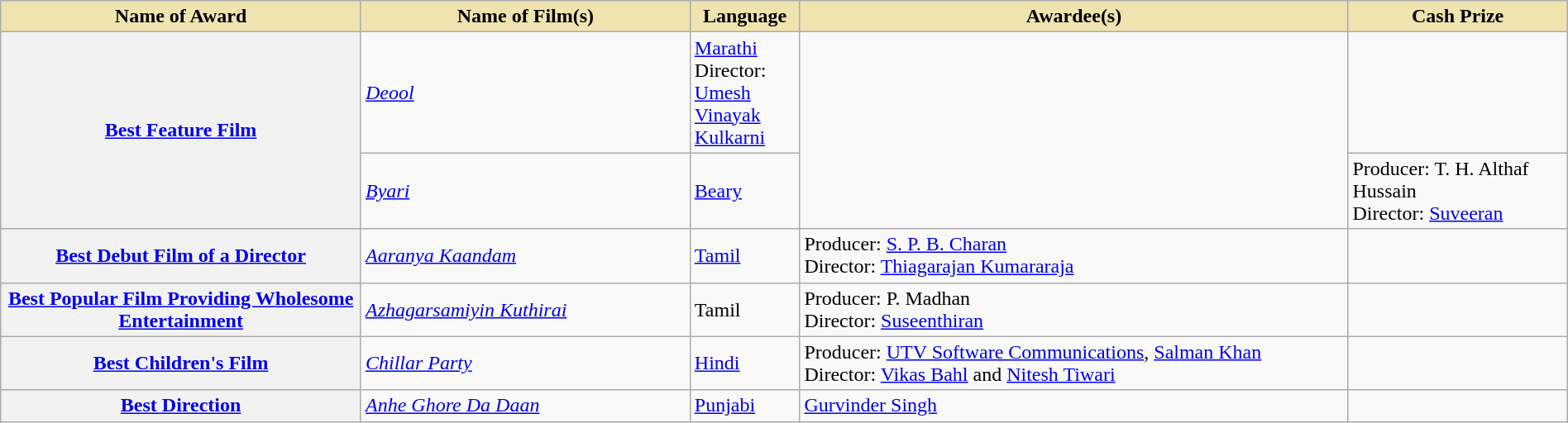<table class="wikitable plainrowheaders" style="width:100%;">
<tr>
<th scope="col" style="background-color:#EFE4B0;width:23%;">Name of Award</th>
<th scope="col" style="background-color:#EFE4B0;width:21%;">Name of Film(s)</th>
<th scope="col" style="background-color:#EFE4B0;width:7%;">Language</th>
<th scope="col" style="background-color:#EFE4B0;width:35%;">Awardee(s)</th>
<th scope="col" style="background-color:#EFE4B0;width:14%;">Cash Prize</th>
</tr>
<tr>
<th scope="row" rowspan="2"><a href='#'>Best Feature Film</a></th>
<td><em><a href='#'>Deool</a></em></td>
<td><a href='#'>Marathi</a><br>Director: <a href='#'>Umesh Vinayak Kulkarni</a></td>
<td rowspan="2"></td>
</tr>
<tr>
<td><em><a href='#'>Byari</a></em></td>
<td><a href='#'>Beary</a></td>
<td>Producer: T. H. Althaf Hussain<br>Director: <a href='#'>Suveeran</a></td>
</tr>
<tr>
<th scope="row"><a href='#'>Best Debut Film of a Director</a></th>
<td><em><a href='#'>Aaranya Kaandam</a></em></td>
<td><a href='#'>Tamil</a></td>
<td>Producer: <a href='#'>S. P. B. Charan</a><br>Director: <a href='#'>Thiagarajan Kumararaja</a></td>
<td></td>
</tr>
<tr>
<th scope="row"><a href='#'>Best Popular Film Providing Wholesome Entertainment</a></th>
<td><em><a href='#'>Azhagarsamiyin Kuthirai</a></em></td>
<td>Tamil</td>
<td>Producer: P. Madhan<br>Director: <a href='#'>Suseenthiran</a></td>
<td></td>
</tr>
<tr>
<th scope="row"><a href='#'>Best Children's Film</a></th>
<td><em><a href='#'>Chillar Party</a></em></td>
<td><a href='#'>Hindi</a></td>
<td>Producer: <a href='#'>UTV Software Communications</a>, <a href='#'>Salman Khan</a><br>Director: <a href='#'>Vikas Bahl</a> and <a href='#'>Nitesh Tiwari</a></td>
<td></td>
</tr>
<tr>
<th scope="row"><a href='#'>Best Direction</a></th>
<td><em><a href='#'>Anhe Ghore Da Daan</a></em></td>
<td><a href='#'>Punjabi</a></td>
<td><a href='#'>Gurvinder Singh</a></td>
<td></td>
</tr>
</table>
